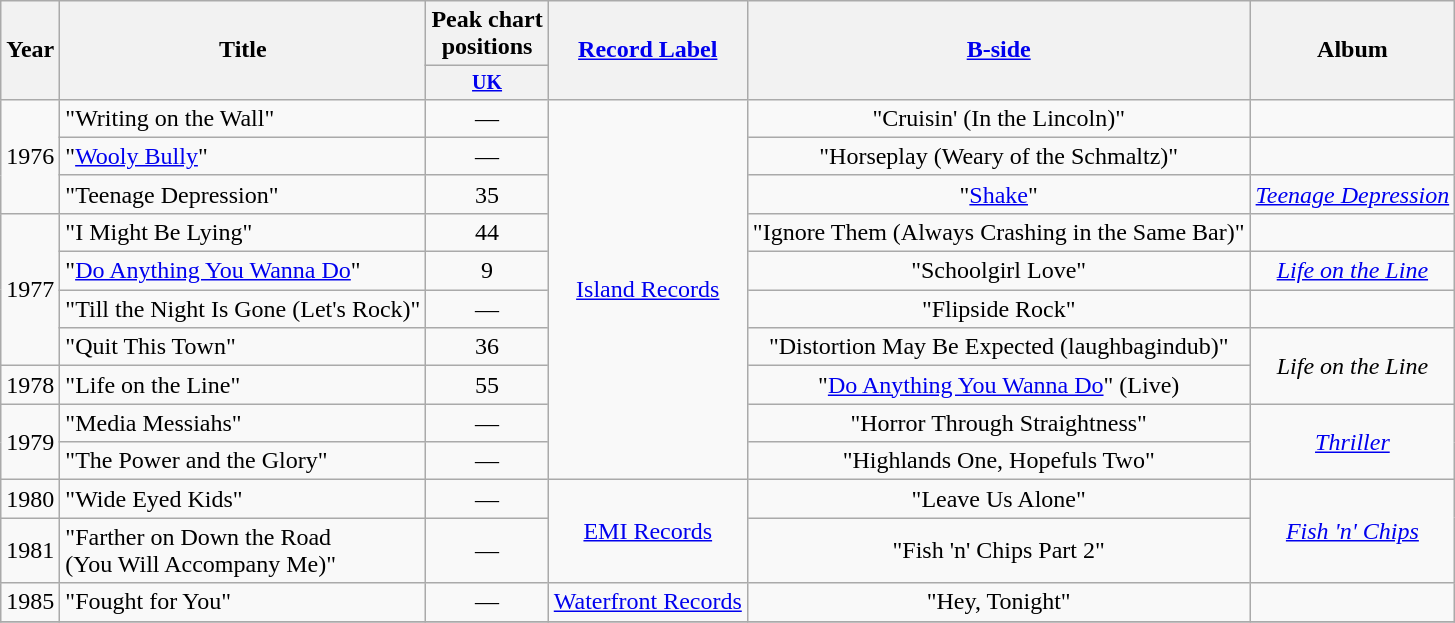<table class="wikitable" style=text-align:center;>
<tr>
<th rowspan="2">Year</th>
<th rowspan="2">Title</th>
<th colspan="1">Peak chart<br>positions</th>
<th rowspan="2"><a href='#'>Record Label</a></th>
<th rowspan="2"><a href='#'>B-side</a></th>
<th rowspan="2">Album</th>
</tr>
<tr style="font-size:smaller;">
<th align=centre><a href='#'>UK</a></th>
</tr>
<tr>
<td rowspan="3">1976</td>
<td align=left>"Writing on the Wall"</td>
<td>—</td>
<td rowspan="10"><a href='#'>Island Records</a></td>
<td>"Cruisin' (In the Lincoln)"</td>
<td rowspan="1"></td>
</tr>
<tr>
<td align=left>"<a href='#'>Wooly Bully</a>"</td>
<td>—</td>
<td>"Horseplay (Weary of the Schmaltz)"</td>
<td rowspan="1"></td>
</tr>
<tr>
<td align=left>"Teenage Depression"</td>
<td>35</td>
<td>"<a href='#'>Shake</a>"</td>
<td rowspan="1"><em><a href='#'>Teenage Depression</a></em></td>
</tr>
<tr>
<td rowspan="4">1977</td>
<td align=left>"I Might Be Lying"</td>
<td>44</td>
<td>"Ignore Them (Always Crashing in the Same Bar)"</td>
<td rowspan="1"></td>
</tr>
<tr>
<td align=left>"<a href='#'>Do Anything You Wanna Do</a>"</td>
<td>9</td>
<td>"Schoolgirl Love"</td>
<td rowspan="1"><em><a href='#'>Life on the Line</a></em></td>
</tr>
<tr>
<td align=left>"Till the Night Is Gone (Let's Rock)"</td>
<td>—</td>
<td>"Flipside Rock"</td>
<td rowspan="1"></td>
</tr>
<tr>
<td align=left>"Quit This Town"</td>
<td>36</td>
<td>"Distortion May Be Expected (laughbagindub)"</td>
<td rowspan="2"><em>Life on the Line</em></td>
</tr>
<tr>
<td rowspan="1">1978</td>
<td align=left>"Life on the Line"</td>
<td>55</td>
<td>"<a href='#'>Do Anything You Wanna Do</a>" (Live)</td>
</tr>
<tr>
<td rowspan="2">1979</td>
<td align=left>"Media Messiahs"</td>
<td>—</td>
<td>"Horror Through Straightness"</td>
<td rowspan="2"><em><a href='#'>Thriller</a></em></td>
</tr>
<tr>
<td align=left>"The Power and the Glory"</td>
<td>—</td>
<td>"Highlands One, Hopefuls Two"</td>
</tr>
<tr>
<td rowspan="1">1980</td>
<td align=left>"Wide Eyed Kids"</td>
<td>—</td>
<td rowspan="2"><a href='#'>EMI Records</a></td>
<td>"Leave Us Alone"</td>
<td rowspan="2"><em><a href='#'>Fish 'n' Chips</a></em></td>
</tr>
<tr>
<td rowspan="1">1981</td>
<td align=left>"Farther on Down the Road<br>(You Will Accompany Me)"</td>
<td>—</td>
<td>"Fish 'n' Chips Part 2"</td>
</tr>
<tr>
<td rowspan="1">1985</td>
<td align=left>"Fought for You"</td>
<td>—</td>
<td rowspan="1"><a href='#'>Waterfront Records</a></td>
<td>"Hey, Tonight"</td>
<td rowspan="1"></td>
</tr>
<tr>
</tr>
</table>
